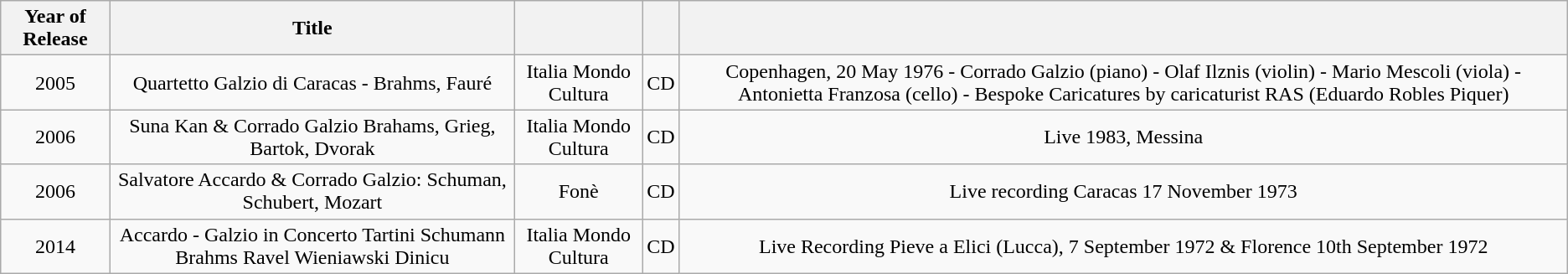<table class="wikitable">
<tr>
<th>Year of Release</th>
<th>Title</th>
<th></th>
<th></th>
<th></th>
</tr>
<tr>
<td style="text-align:center;">2005</td>
<td style="text-align:center;">Quartetto Galzio di Caracas - Brahms, Fauré</td>
<td style="text-align:center;">Italia Mondo Cultura</td>
<td style="text-align:center;">CD</td>
<td style="text-align:center;">Copenhagen, 20 May 1976 - Corrado Galzio (piano) - Olaf Ilznis (violin) - Mario Mescoli (viola) - Antonietta Franzosa (cello) - Bespoke Caricatures by caricaturist RAS (Eduardo Robles Piquer)</td>
</tr>
<tr>
<td style="text-align:center;">2006</td>
<td style="text-align:center;">Suna Kan & Corrado Galzio Brahams, Grieg, Bartok, Dvorak</td>
<td style="text-align:center;">Italia Mondo Cultura</td>
<td style="text-align:center;">CD</td>
<td style="text-align:center;">Live 1983, Messina</td>
</tr>
<tr>
<td style="text-align:center;">2006</td>
<td style="text-align:center;">Salvatore Accardo & Corrado Galzio: Schuman, Schubert, Mozart</td>
<td style="text-align:center;">Fonè</td>
<td style="text-align:center;">CD</td>
<td style="text-align:center;">Live recording Caracas 17 November 1973</td>
</tr>
<tr>
<td style="text-align:center;">2014</td>
<td style="text-align:center;">Accardo - Galzio in Concerto Tartini Schumann Brahms Ravel Wieniawski Dinicu</td>
<td style="text-align:center;">Italia Mondo Cultura</td>
<td style="text-align:center;">CD</td>
<td style="text-align:center;">Live Recording Pieve a Elici (Lucca), 7 September 1972 & Florence 10th September 1972</td>
</tr>
</table>
